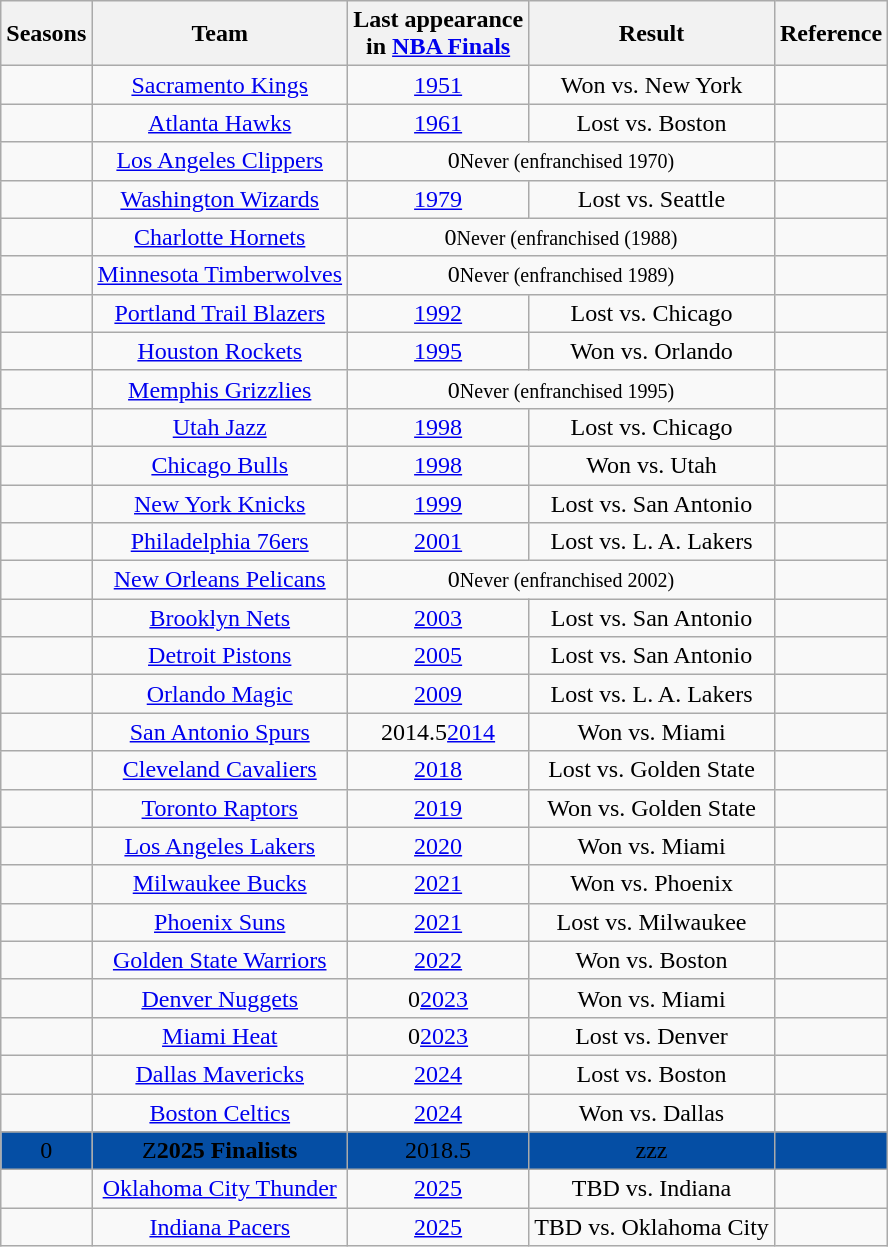<table class="wikitable sortable" style="text-align:center">
<tr>
<th data-sort-type="number">Seasons</th>
<th>Team</th>
<th>Last appearance<br>in <a href='#'>NBA Finals</a></th>
<th>Result</th>
<th class="unsortable">Reference</th>
</tr>
<tr>
<td></td>
<td><a href='#'>Sacramento Kings</a></td>
<td><a href='#'>1951</a></td>
<td>Won vs. New York</td>
<td></td>
</tr>
<tr>
<td></td>
<td><a href='#'>Atlanta Hawks</a></td>
<td><a href='#'>1961</a></td>
<td>Lost vs. Boston</td>
<td></td>
</tr>
<tr>
<td></td>
<td><a href='#'>Los Angeles Clippers</a></td>
<td colspan="2" align="center"><span>0</span><small>Never (enfranchised 1970)</small></td>
<td></td>
</tr>
<tr>
<td></td>
<td><a href='#'>Washington Wizards</a></td>
<td><a href='#'>1979</a></td>
<td>Lost vs. Seattle</td>
<td></td>
</tr>
<tr>
<td></td>
<td><a href='#'>Charlotte Hornets</a></td>
<td colspan="2" align="center"><span>0</span><small>Never (enfranchised (1988)</small></td>
<td></td>
</tr>
<tr>
<td></td>
<td><a href='#'>Minnesota Timberwolves</a></td>
<td colspan="2" align="center"><span>0</span><small>Never (enfranchised 1989)</small></td>
<td></td>
</tr>
<tr>
<td></td>
<td><a href='#'>Portland Trail Blazers</a></td>
<td><a href='#'>1992</a></td>
<td>Lost vs. Chicago</td>
<td></td>
</tr>
<tr>
<td></td>
<td><a href='#'>Houston Rockets</a></td>
<td><a href='#'>1995</a></td>
<td>Won vs. Orlando</td>
<td></td>
</tr>
<tr>
<td></td>
<td><a href='#'>Memphis Grizzlies</a></td>
<td colspan="2" align="center"><span>0</span><small>Never (enfranchised 1995)</small></td>
<td></td>
</tr>
<tr>
<td></td>
<td><a href='#'>Utah Jazz</a></td>
<td><a href='#'>1998</a></td>
<td>Lost vs. Chicago</td>
<td></td>
</tr>
<tr>
<td></td>
<td><a href='#'>Chicago Bulls</a></td>
<td><a href='#'>1998</a></td>
<td>Won vs. Utah</td>
<td></td>
</tr>
<tr>
<td></td>
<td><a href='#'>New York Knicks</a></td>
<td><a href='#'>1999</a></td>
<td>Lost vs. San Antonio</td>
<td></td>
</tr>
<tr>
<td></td>
<td><a href='#'>Philadelphia 76ers</a></td>
<td><a href='#'>2001</a></td>
<td>Lost vs. L. A. Lakers</td>
<td></td>
</tr>
<tr>
<td></td>
<td><a href='#'>New Orleans Pelicans</a></td>
<td colspan="2" align="center"><span>0</span><small>Never (enfranchised 2002)</small></td>
<td></td>
</tr>
<tr>
<td></td>
<td><a href='#'>Brooklyn Nets</a></td>
<td><a href='#'>2003</a></td>
<td>Lost vs. San Antonio</td>
<td></td>
</tr>
<tr>
<td></td>
<td><a href='#'>Detroit Pistons</a></td>
<td><a href='#'>2005</a></td>
<td>Lost vs. San Antonio</td>
<td></td>
</tr>
<tr>
<td></td>
<td><a href='#'>Orlando Magic</a></td>
<td><a href='#'>2009</a></td>
<td>Lost vs. L. A. Lakers</td>
<td></td>
</tr>
<tr>
<td></td>
<td><a href='#'>San Antonio Spurs</a></td>
<td><span>2014.5</span><a href='#'>2014</a></td>
<td>Won vs. Miami</td>
<td></td>
</tr>
<tr>
<td></td>
<td><a href='#'>Cleveland Cavaliers</a></td>
<td><a href='#'>2018</a></td>
<td>Lost vs. Golden State</td>
<td></td>
</tr>
<tr>
<td></td>
<td><a href='#'>Toronto Raptors</a></td>
<td><a href='#'>2019</a></td>
<td>Won vs. Golden State</td>
<td></td>
</tr>
<tr>
<td></td>
<td><a href='#'>Los Angeles Lakers</a></td>
<td><a href='#'>2020</a></td>
<td>Won vs. Miami</td>
<td></td>
</tr>
<tr>
<td></td>
<td><a href='#'>Milwaukee Bucks</a></td>
<td><a href='#'>2021</a></td>
<td>Won vs. Phoenix</td>
<td></td>
</tr>
<tr>
<td></td>
<td><a href='#'>Phoenix Suns</a></td>
<td><a href='#'>2021</a></td>
<td>Lost vs. Milwaukee</td>
<td></td>
</tr>
<tr>
<td></td>
<td><a href='#'>Golden State Warriors</a></td>
<td><a href='#'>2022</a></td>
<td>Won vs. Boston</td>
<td></td>
</tr>
<tr>
<td></td>
<td><a href='#'>Denver Nuggets</a></td>
<td align=center><span>0</span><a href='#'>2023</a></td>
<td>Won vs. Miami</td>
<td></td>
</tr>
<tr>
<td></td>
<td><a href='#'>Miami Heat</a></td>
<td align=center><span>0</span><a href='#'>2023</a></td>
<td>Lost vs. Denver</td>
<td></td>
</tr>
<tr>
<td></td>
<td><a href='#'>Dallas Mavericks</a></td>
<td><a href='#'>2024</a></td>
<td>Lost vs. Boston</td>
<td></td>
</tr>
<tr>
<td></td>
<td><a href='#'>Boston Celtics</a></td>
<td><a href='#'>2024</a></td>
<td>Won vs. Dallas</td>
<td></td>
</tr>
<tr>
</tr>
<tr bgcolor="#054ea4">
<td><span>0</span></td>
<td align=center><span>Z</span><span><strong>2025 Finalists</strong></span></td>
<td><span>2018.5</span></td>
<td><span>zzz</span></td>
<td></td>
</tr>
<tr>
<td></td>
<td><a href='#'>Oklahoma City Thunder</a></td>
<td><a href='#'>2025</a></td>
<td>TBD vs. Indiana</td>
<td></td>
</tr>
<tr>
<td></td>
<td><a href='#'>Indiana Pacers</a></td>
<td><a href='#'>2025</a></td>
<td>TBD vs. Oklahoma City</td>
<td></td>
</tr>
</table>
